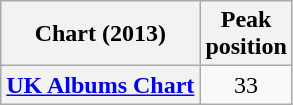<table class="wikitable sortable plainrowheaders">
<tr>
<th>Chart (2013)</th>
<th>Peak<br>position</th>
</tr>
<tr>
<th scope="row"><a href='#'>UK Albums Chart</a></th>
<td style="text-align:center;">33</td>
</tr>
</table>
